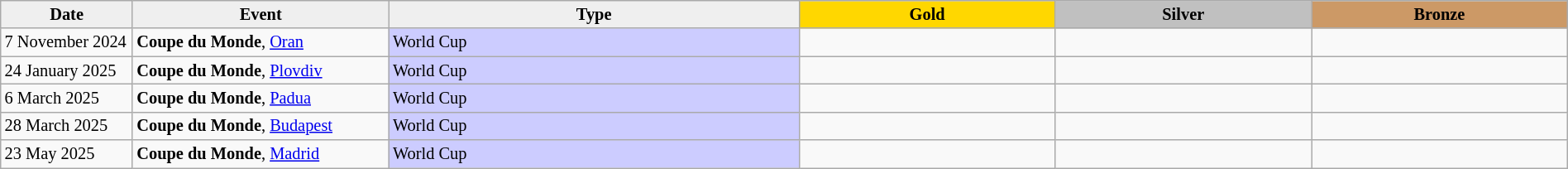<table class="wikitable sortable" style="font-size: 85%" width="100%">
<tr align=center>
<th scope=col style="width:100px; background: #efefef;">Date</th>
<th scope=col style="width:200px; background: #efefef;">Event</th>
<th scope=col style="background: #efefef;">Type</th>
<th scope=col colspan=1 style="width:200px; background: gold;">Gold</th>
<th scope=col colspan=1 style="width:200px; background: silver;">Silver</th>
<th scope=col colspan=1 style="width:200px; background: #cc9966;">Bronze</th>
</tr>
<tr>
<td>7 November 2024</td>
<td><strong>Coupe du Monde</strong>, <a href='#'>Oran</a></td>
<td bgcolor="#ccccff">World Cup</td>
<td></td>
<td></td>
<td><br></td>
</tr>
<tr>
<td>24 January 2025</td>
<td><strong>Coupe du Monde</strong>, <a href='#'>Plovdiv</a></td>
<td bgcolor="#ccccff">World Cup</td>
<td></td>
<td></td>
<td><br></td>
</tr>
<tr>
<td>6 March 2025</td>
<td><strong>Coupe du Monde</strong>, <a href='#'>Padua</a></td>
<td bgcolor="#ccccff">World Cup</td>
<td></td>
<td></td>
<td><br></td>
</tr>
<tr>
<td>28 March 2025</td>
<td><strong>Coupe du Monde</strong>, <a href='#'>Budapest</a></td>
<td bgcolor="#ccccff">World Cup</td>
<td></td>
<td></td>
<td><br></td>
</tr>
<tr>
<td>23 May 2025</td>
<td><strong>Coupe du Monde</strong>, <a href='#'>Madrid</a></td>
<td bgcolor="#ccccff">World Cup</td>
<td></td>
<td></td>
<td><br></td>
</tr>
</table>
